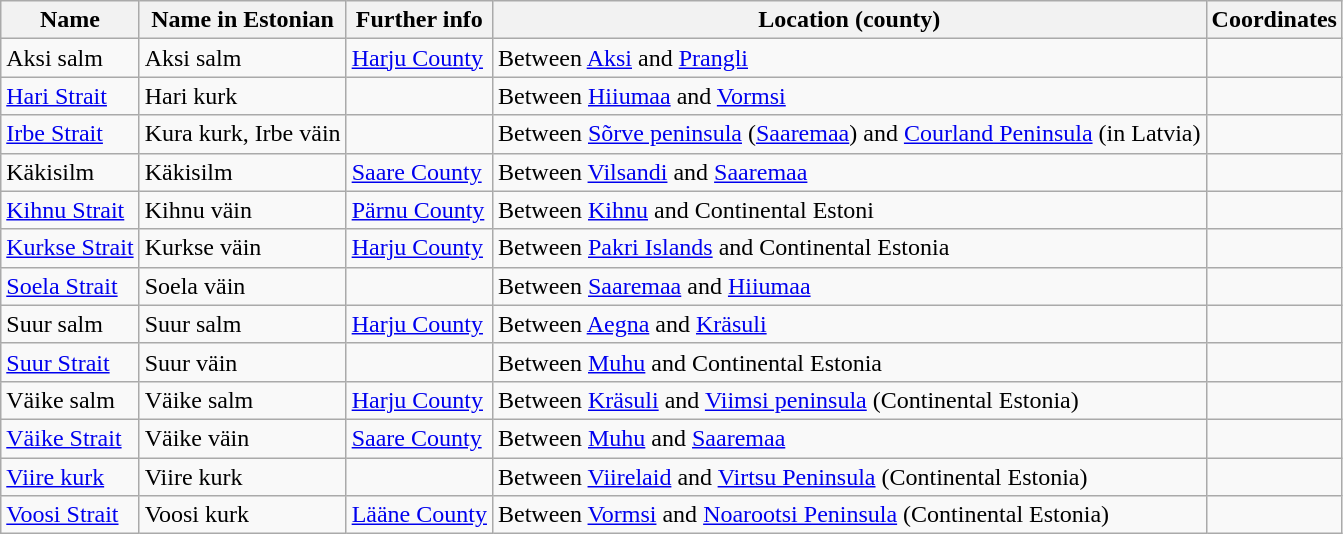<table class="wikitable sortable">
<tr>
<th>Name</th>
<th>Name in Estonian</th>
<th>Further info</th>
<th>Location (county)</th>
<th>Coordinates</th>
</tr>
<tr>
<td>Aksi salm</td>
<td>Aksi salm</td>
<td><a href='#'>Harju County</a></td>
<td>Between <a href='#'>Aksi</a> and <a href='#'>Prangli</a></td>
<td></td>
</tr>
<tr>
<td><a href='#'>Hari Strait</a></td>
<td>Hari kurk</td>
<td></td>
<td>Between <a href='#'>Hiiumaa</a> and <a href='#'>Vormsi</a></td>
<td></td>
</tr>
<tr>
<td><a href='#'>Irbe Strait</a></td>
<td>Kura kurk, Irbe väin</td>
<td></td>
<td>Between <a href='#'>Sõrve peninsula</a> (<a href='#'>Saaremaa</a>) and <a href='#'>Courland Peninsula</a> (in Latvia)</td>
<td></td>
</tr>
<tr>
<td>Käkisilm</td>
<td>Käkisilm</td>
<td><a href='#'>Saare County</a></td>
<td>Between <a href='#'>Vilsandi</a> and <a href='#'>Saaremaa</a></td>
<td></td>
</tr>
<tr>
<td><a href='#'>Kihnu Strait</a></td>
<td>Kihnu väin</td>
<td><a href='#'>Pärnu County</a></td>
<td>Between <a href='#'>Kihnu</a> and Continental Estoni</td>
<td></td>
</tr>
<tr>
<td><a href='#'>Kurkse Strait</a></td>
<td>Kurkse väin</td>
<td><a href='#'>Harju County</a></td>
<td>Between <a href='#'>Pakri Islands</a> and Continental Estonia</td>
<td></td>
</tr>
<tr>
<td><a href='#'>Soela Strait</a></td>
<td>Soela väin</td>
<td></td>
<td>Between <a href='#'>Saaremaa</a> and <a href='#'>Hiiumaa</a></td>
<td></td>
</tr>
<tr>
<td>Suur salm</td>
<td>Suur salm</td>
<td><a href='#'>Harju County</a></td>
<td>Between <a href='#'>Aegna</a> and <a href='#'>Kräsuli</a></td>
<td></td>
</tr>
<tr>
<td><a href='#'>Suur Strait</a></td>
<td>Suur väin</td>
<td></td>
<td>Between <a href='#'>Muhu</a> and Continental Estonia</td>
<td></td>
</tr>
<tr>
<td>Väike salm</td>
<td>Väike salm</td>
<td><a href='#'>Harju County</a></td>
<td>Between <a href='#'>Kräsuli</a> and <a href='#'>Viimsi peninsula</a> (Continental Estonia)</td>
<td></td>
</tr>
<tr>
<td><a href='#'>Väike Strait</a></td>
<td>Väike väin</td>
<td><a href='#'>Saare County</a></td>
<td>Between <a href='#'>Muhu</a> and <a href='#'>Saaremaa</a></td>
<td></td>
</tr>
<tr>
<td><a href='#'>Viire kurk</a></td>
<td>Viire kurk</td>
<td></td>
<td>Between <a href='#'>Viirelaid</a> and <a href='#'>Virtsu Peninsula</a> (Continental Estonia)</td>
<td></td>
</tr>
<tr>
<td><a href='#'>Voosi Strait</a></td>
<td>Voosi kurk</td>
<td><a href='#'>Lääne County</a></td>
<td>Between <a href='#'>Vormsi</a> and <a href='#'>Noarootsi Peninsula</a> (Continental Estonia)</td>
<td></td>
</tr>
</table>
